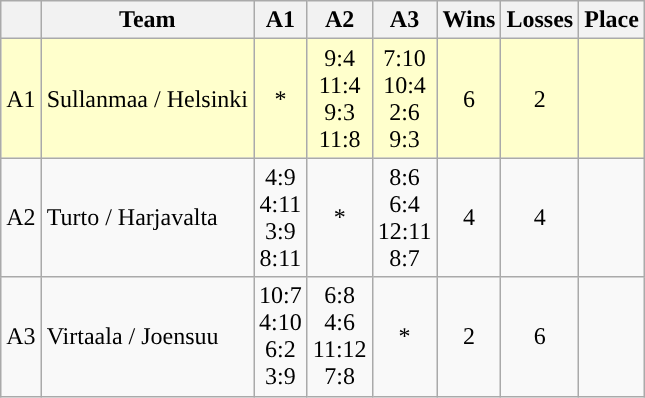<table class="wikitable" style="text-align:center;">
<tr>
<th></th>
<th>Team</th>
<th width="25">A1</th>
<th width="25">A2</th>
<th width="25">A3</th>
<th width="20">Wins</th>
<th width="20">Losses</th>
<th>Place</th>
</tr>
<tr bgcolor=#ffc>
<td>A1</td>
<td align=left>Sullanmaa / Helsinki</td>
<td>*</td>
<td>9:4<br>11:4<br> 9:3<br>11:8</td>
<td>7:10<br>10:4<br> 2:6<br> 9:3</td>
<td>6</td>
<td>2</td>
<td><strong></strong></td>
</tr>
<tr>
<td>A2</td>
<td align=left>Turto / Harjavalta</td>
<td>4:9<br>4:11<br> 3:9<br>8:11</td>
<td>*</td>
<td>8:6<br> 6:4<br>12:11<br> 8:7</td>
<td>4</td>
<td>4</td>
<td><strong></strong></td>
</tr>
<tr>
<td>A3</td>
<td align=left>Virtaala / Joensuu</td>
<td>10:7<br>4:10<br> 6:2<br> 3:9</td>
<td>6:8<br> 4:6<br>11:12<br> 7:8</td>
<td>*</td>
<td>2</td>
<td>6</td>
<td><strong></strong></td>
</tr>
</table>
